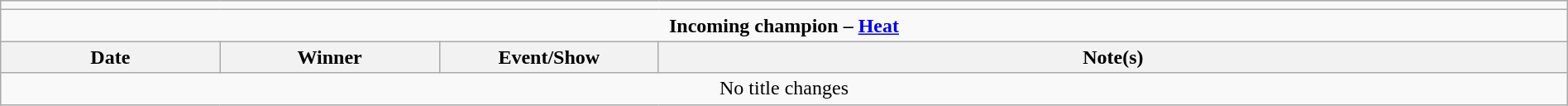<table class="wikitable" style="text-align:center; width:100%;">
<tr>
<td colspan="5"></td>
</tr>
<tr>
<td colspan="5"><strong>Incoming champion – <a href='#'>Heat</a></strong></td>
</tr>
<tr>
<th width=14%>Date</th>
<th width=14%>Winner</th>
<th width=14%>Event/Show</th>
<th width=58%>Note(s)</th>
</tr>
<tr>
<td colspan="5">No title changes</td>
</tr>
</table>
